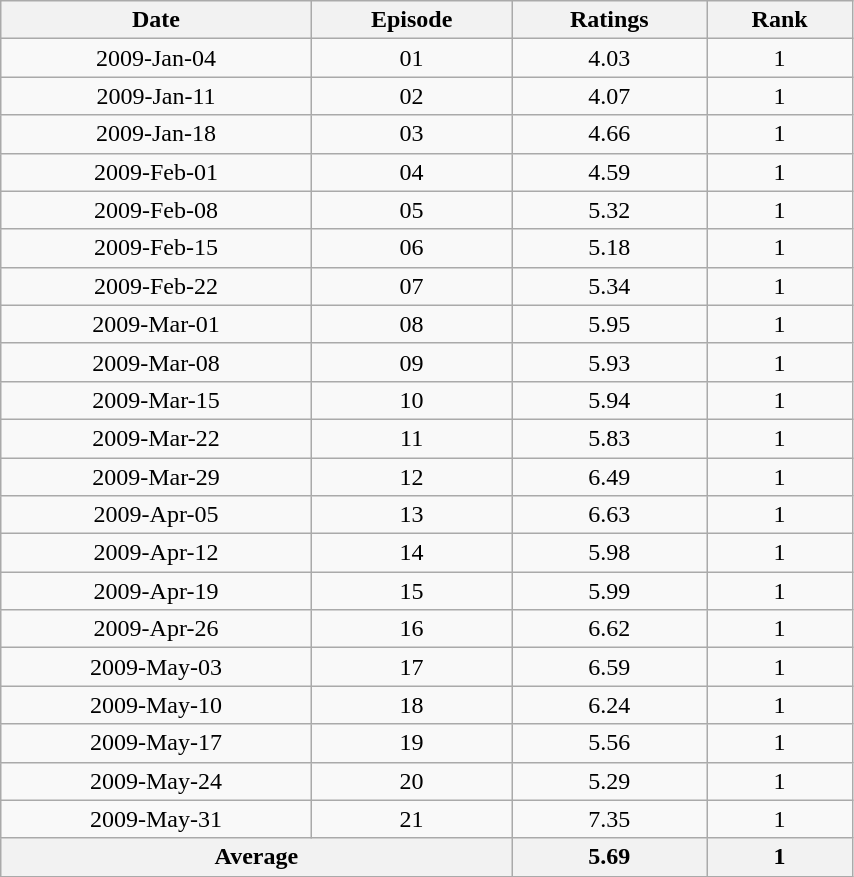<table class="wikitable" width="45%">
<tr>
<th>Date</th>
<th>Episode</th>
<th>Ratings</th>
<th>Rank</th>
</tr>
<tr align=center>
<td>2009-Jan-04</td>
<td>01</td>
<td><span>4.03</span></td>
<td>1</td>
</tr>
<tr align=center>
<td>2009-Jan-11</td>
<td>02</td>
<td>4.07</td>
<td>1</td>
</tr>
<tr align=center>
<td>2009-Jan-18</td>
<td>03</td>
<td>4.66</td>
<td>1</td>
</tr>
<tr align=center>
<td>2009-Feb-01</td>
<td>04</td>
<td>4.59</td>
<td>1</td>
</tr>
<tr align=center>
<td>2009-Feb-08</td>
<td>05</td>
<td>5.32</td>
<td>1</td>
</tr>
<tr align=center>
<td>2009-Feb-15</td>
<td>06</td>
<td>5.18</td>
<td>1</td>
</tr>
<tr align=center>
<td>2009-Feb-22</td>
<td>07</td>
<td>5.34</td>
<td>1</td>
</tr>
<tr align=center>
<td>2009-Mar-01</td>
<td>08</td>
<td>5.95</td>
<td>1</td>
</tr>
<tr align=center>
<td>2009-Mar-08</td>
<td>09</td>
<td>5.93</td>
<td>1</td>
</tr>
<tr align=center>
<td>2009-Mar-15</td>
<td>10</td>
<td>5.94</td>
<td>1</td>
</tr>
<tr align=center>
<td>2009-Mar-22</td>
<td>11</td>
<td>5.83</td>
<td>1</td>
</tr>
<tr align=center>
<td>2009-Mar-29</td>
<td>12</td>
<td>6.49</td>
<td>1</td>
</tr>
<tr align=center>
<td>2009-Apr-05</td>
<td>13</td>
<td>6.63</td>
<td>1</td>
</tr>
<tr align=center>
<td>2009-Apr-12</td>
<td>14</td>
<td>5.98</td>
<td>1</td>
</tr>
<tr align=center>
<td>2009-Apr-19</td>
<td>15</td>
<td>5.99</td>
<td>1</td>
</tr>
<tr align=center>
<td>2009-Apr-26</td>
<td>16</td>
<td>6.62</td>
<td>1</td>
</tr>
<tr align=center>
<td>2009-May-03</td>
<td>17</td>
<td>6.59</td>
<td>1</td>
</tr>
<tr align=center>
<td>2009-May-10</td>
<td>18</td>
<td>6.24</td>
<td>1</td>
</tr>
<tr align=center>
<td>2009-May-17</td>
<td>19</td>
<td>5.56</td>
<td>1</td>
</tr>
<tr align=center>
<td>2009-May-24</td>
<td>20</td>
<td>5.29</td>
<td>1</td>
</tr>
<tr align=center>
<td>2009-May-31</td>
<td>21</td>
<td><span>7.35</span></td>
<td>1</td>
</tr>
<tr align=center>
<th colspan=2>Average</th>
<th>5.69</th>
<th>1</th>
</tr>
</table>
